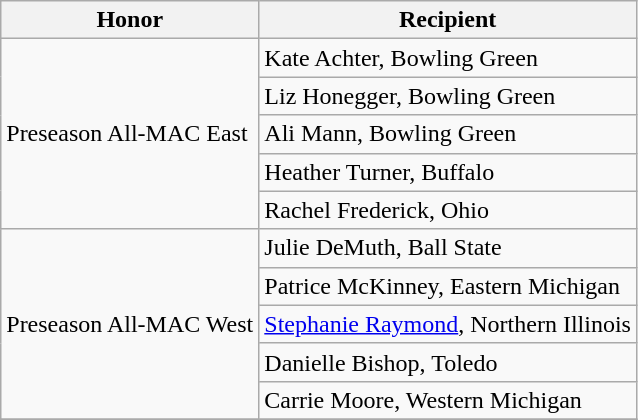<table class="wikitable" border="1">
<tr>
<th>Honor</th>
<th>Recipient</th>
</tr>
<tr>
<td rowspan=5 valign=middle>Preseason All-MAC East</td>
<td>Kate Achter, Bowling Green</td>
</tr>
<tr>
<td>Liz Honegger, Bowling Green</td>
</tr>
<tr>
<td>Ali Mann, Bowling Green</td>
</tr>
<tr>
<td>Heather Turner, Buffalo</td>
</tr>
<tr>
<td>Rachel Frederick, Ohio</td>
</tr>
<tr>
<td rowspan=5 valign=middle>Preseason All-MAC West</td>
<td>Julie DeMuth, Ball State</td>
</tr>
<tr>
<td>Patrice McKinney, Eastern Michigan</td>
</tr>
<tr>
<td><a href='#'>Stephanie Raymond</a>, Northern Illinois</td>
</tr>
<tr>
<td>Danielle Bishop, Toledo</td>
</tr>
<tr>
<td>Carrie Moore, Western Michigan</td>
</tr>
<tr>
</tr>
</table>
